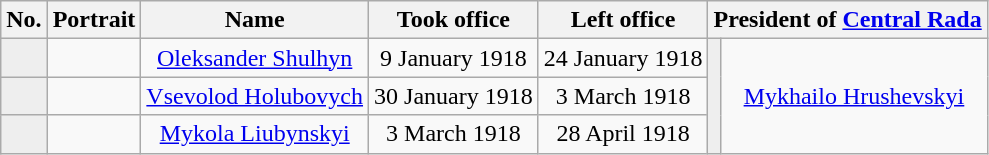<table class="wikitable" style="text-align:center; font-size:100%;">
<tr>
<th>No.</th>
<th>Portrait</th>
<th>Name</th>
<th>Took office</th>
<th>Left office</th>
<th colspan="2">President of <a href='#'>Central Rada</a></th>
</tr>
<tr>
<th style="background: #EEEEEE;"></th>
<td></td>
<td><a href='#'>Oleksander Shulhyn</a></td>
<td>9 January 1918</td>
<td>24 January 1918</td>
<td rowspan=3 style="background:#EEEEEE;"></td>
<td rowspan=3><a href='#'>Mykhailo Hrushevskyi</a></td>
</tr>
<tr>
<th style="background: #EEEEEE;"></th>
<td></td>
<td><a href='#'>Vsevolod Holubovych</a></td>
<td>30 January 1918</td>
<td>3 March 1918</td>
</tr>
<tr>
<th style="background: #EEEEEE;"></th>
<td></td>
<td><a href='#'>Mykola Liubynskyi</a></td>
<td>3 March 1918</td>
<td>28 April 1918</td>
</tr>
</table>
